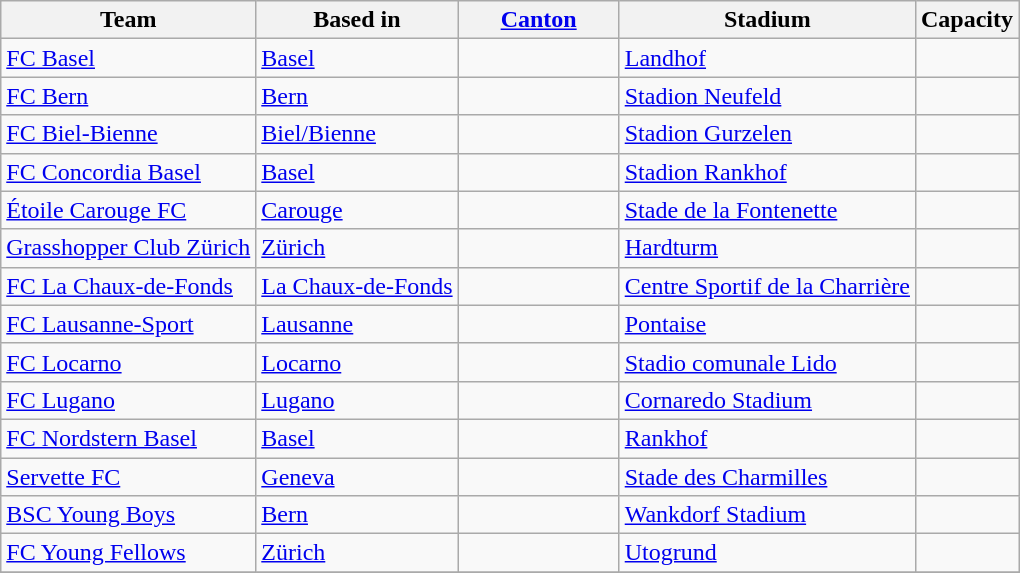<table class="wikitable sortable" style="text-align: left;">
<tr>
<th>Team</th>
<th>Based in</th>
<th width="100"><a href='#'>Canton</a></th>
<th>Stadium</th>
<th>Capacity</th>
</tr>
<tr>
<td><a href='#'>FC Basel</a></td>
<td><a href='#'>Basel</a></td>
<td></td>
<td><a href='#'>Landhof</a></td>
<td></td>
</tr>
<tr>
<td><a href='#'>FC Bern</a></td>
<td><a href='#'>Bern</a></td>
<td></td>
<td><a href='#'>Stadion Neufeld</a></td>
<td></td>
</tr>
<tr>
<td><a href='#'>FC Biel-Bienne</a></td>
<td><a href='#'>Biel/Bienne</a></td>
<td></td>
<td><a href='#'>Stadion Gurzelen</a></td>
<td></td>
</tr>
<tr>
<td><a href='#'>FC Concordia Basel</a></td>
<td><a href='#'>Basel</a></td>
<td></td>
<td><a href='#'>Stadion Rankhof</a></td>
<td></td>
</tr>
<tr>
<td><a href='#'>Étoile Carouge FC</a></td>
<td><a href='#'>Carouge</a></td>
<td></td>
<td><a href='#'>Stade de la Fontenette</a></td>
<td></td>
</tr>
<tr>
<td><a href='#'>Grasshopper Club Zürich</a></td>
<td><a href='#'>Zürich</a></td>
<td></td>
<td><a href='#'>Hardturm</a></td>
<td></td>
</tr>
<tr>
<td><a href='#'>FC La Chaux-de-Fonds</a></td>
<td><a href='#'>La Chaux-de-Fonds</a></td>
<td></td>
<td><a href='#'>Centre Sportif de la Charrière</a></td>
<td></td>
</tr>
<tr>
<td><a href='#'>FC Lausanne-Sport</a></td>
<td><a href='#'>Lausanne</a></td>
<td></td>
<td><a href='#'>Pontaise</a></td>
<td></td>
</tr>
<tr>
<td><a href='#'>FC Locarno</a></td>
<td><a href='#'>Locarno</a></td>
<td></td>
<td><a href='#'>Stadio comunale Lido</a></td>
<td></td>
</tr>
<tr>
<td><a href='#'>FC Lugano</a></td>
<td><a href='#'>Lugano</a></td>
<td></td>
<td><a href='#'>Cornaredo Stadium</a></td>
<td></td>
</tr>
<tr>
<td><a href='#'>FC Nordstern Basel</a></td>
<td><a href='#'>Basel</a></td>
<td></td>
<td><a href='#'>Rankhof</a></td>
<td></td>
</tr>
<tr>
<td><a href='#'>Servette FC</a></td>
<td><a href='#'>Geneva</a></td>
<td></td>
<td><a href='#'>Stade des Charmilles</a></td>
<td></td>
</tr>
<tr>
<td><a href='#'>BSC Young Boys</a></td>
<td><a href='#'>Bern</a></td>
<td></td>
<td><a href='#'>Wankdorf Stadium</a></td>
<td></td>
</tr>
<tr>
<td><a href='#'>FC Young Fellows</a></td>
<td><a href='#'>Zürich</a></td>
<td></td>
<td><a href='#'>Utogrund</a></td>
<td></td>
</tr>
<tr>
</tr>
</table>
